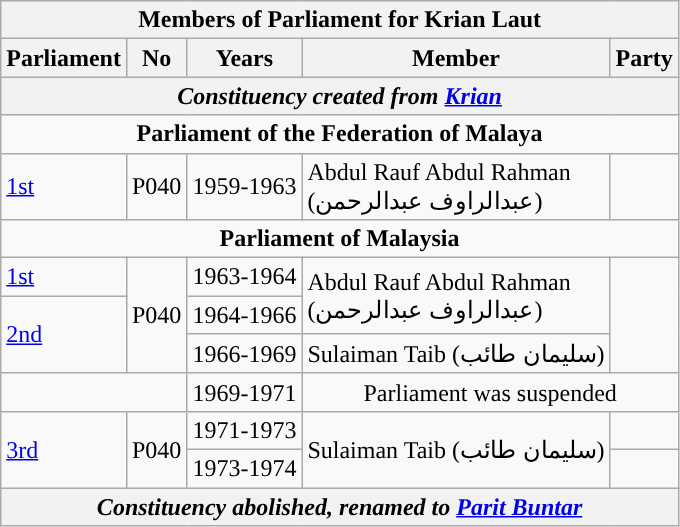<table class=wikitable>
<tr>
<th colspan="5">Members of Parliament for Krian Laut</th>
</tr>
<tr>
<th>Parliament</th>
<th>No</th>
<th>Years</th>
<th>Member</th>
<th>Party</th>
</tr>
<tr>
<th colspan="5" align="center"><em>Constituency created from <a href='#'>Krian</a></em></th>
</tr>
<tr>
<td colspan="5" align="center"><strong>Parliament of the Federation of Malaya</strong></td>
</tr>
<tr>
<td><a href='#'>1st</a></td>
<td>P040</td>
<td>1959-1963</td>
<td>Abdul Rauf Abdul Rahman <br> (عبدالراوف عبدالرحمن)</td>
<td></td>
</tr>
<tr>
<td colspan="5" align="center"><strong>Parliament of Malaysia</strong></td>
</tr>
<tr>
<td><a href='#'>1st</a></td>
<td rowspan="3">P040</td>
<td>1963-1964</td>
<td rowspan=2>Abdul Rauf Abdul Rahman <br> (عبدالراوف عبدالرحمن)</td>
<td rowspan=3></td>
</tr>
<tr>
<td rowspan=2><a href='#'>2nd</a></td>
<td>1964-1966</td>
</tr>
<tr>
<td>1966-1969</td>
<td>Sulaiman Taib (سليمان طائب)</td>
</tr>
<tr>
<td colspan="2"></td>
<td>1969-1971</td>
<td colspan=2 align=center>Parliament was suspended</td>
</tr>
<tr>
<td rowspan=2><a href='#'>3rd</a></td>
<td rowspan="2">P040</td>
<td>1971-1973</td>
<td rowspan=2>Sulaiman Taib (سليمان طائب)</td>
<td></td>
</tr>
<tr>
<td>1973-1974</td>
<td></td>
</tr>
<tr>
<th colspan="5" align="center"><em>Constituency abolished, renamed to <a href='#'>Parit Buntar</a></em></th>
</tr>
</table>
